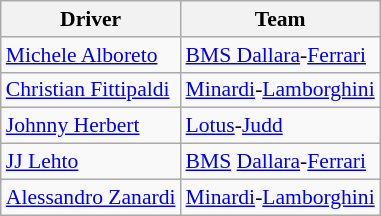<table class="wikitable" style="font-size:90%">
<tr>
<th>Driver</th>
<th>Team</th>
</tr>
<tr>
<td> <a href='#'>Michele Alboreto</a></td>
<td><a href='#'>BMS Dallara</a>-<a href='#'>Ferrari</a></td>
</tr>
<tr>
<td> <a href='#'>Christian Fittipaldi</a></td>
<td><a href='#'>Minardi</a>-<a href='#'>Lamborghini</a></td>
</tr>
<tr>
<td> <a href='#'>Johnny Herbert</a></td>
<td><a href='#'>Lotus</a>-<a href='#'>Judd</a></td>
</tr>
<tr>
<td> <a href='#'>JJ Lehto</a></td>
<td><a href='#'>BMS</a> <a href='#'>Dallara</a>-<a href='#'>Ferrari</a></td>
</tr>
<tr>
<td> <a href='#'>Alessandro Zanardi</a></td>
<td><a href='#'>Minardi</a>-<a href='#'>Lamborghini</a></td>
</tr>
</table>
